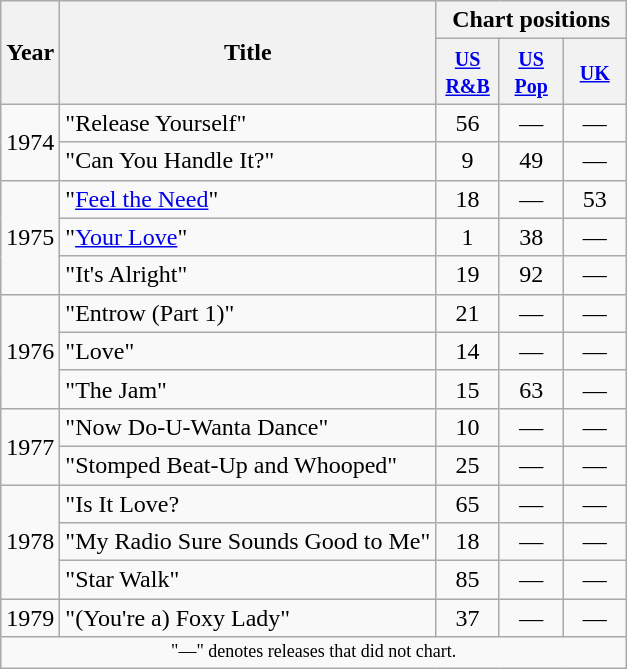<table class="wikitable">
<tr>
<th rowspan="2">Year</th>
<th rowspan="2">Title</th>
<th colspan="3">Chart positions</th>
</tr>
<tr>
<th style="width:35px;"><small><a href='#'>US R&B</a></small><br></th>
<th style="width:35px;"><small><a href='#'>US Pop</a></small><br></th>
<th style="width:35px;"><small><a href='#'>UK</a></small><br></th>
</tr>
<tr>
<td rowspan="2">1974</td>
<td>"Release Yourself"</td>
<td align=center>56</td>
<td align=center>―</td>
<td align=center>—</td>
</tr>
<tr>
<td>"Can You Handle It?"</td>
<td align=center>9</td>
<td align=center>49</td>
<td align=center>―</td>
</tr>
<tr>
<td rowspan="3">1975</td>
<td>"<a href='#'>Feel the Need</a>"</td>
<td align=center>18</td>
<td align=center>―</td>
<td align=center>53</td>
</tr>
<tr>
<td>"<a href='#'>Your Love</a>"</td>
<td align=center>1</td>
<td align=center>38</td>
<td align=center>―</td>
</tr>
<tr>
<td>"It's Alright"</td>
<td align=center>19</td>
<td align=center>92</td>
<td align=center>―</td>
</tr>
<tr>
<td rowspan="3">1976</td>
<td>"Entrow (Part 1)"</td>
<td align=center>21</td>
<td align=center>—</td>
<td align=center>―</td>
</tr>
<tr>
<td>"Love"</td>
<td align=center>14</td>
<td align=center>—</td>
<td align=center>―</td>
</tr>
<tr>
<td>"The Jam"</td>
<td align=center>15</td>
<td align=center>63</td>
<td align=center>―</td>
</tr>
<tr>
<td rowspan="2">1977</td>
<td>"Now Do-U-Wanta Dance"</td>
<td align=center>10</td>
<td align=center>—</td>
<td align=center>―</td>
</tr>
<tr>
<td>"Stomped Beat-Up and Whooped"</td>
<td align=center>25</td>
<td align=center>―</td>
<td align=center>―</td>
</tr>
<tr>
<td rowspan="3">1978</td>
<td>"Is It Love?</td>
<td align=center>65</td>
<td align=center>―</td>
<td align=center>―</td>
</tr>
<tr>
<td>"My Radio Sure Sounds Good to Me"</td>
<td align=center>18</td>
<td align=center>―</td>
<td align=center>―</td>
</tr>
<tr>
<td>"Star Walk"</td>
<td align=center>85</td>
<td align=center>—</td>
<td align=center>—</td>
</tr>
<tr>
<td rowspan="1">1979</td>
<td>"(You're a) Foxy Lady"</td>
<td align=center>37</td>
<td align=center>—</td>
<td align=center>—</td>
</tr>
<tr>
<td colspan="5" style="text-align:center; font-size:9pt;">"—" denotes releases that did not chart.</td>
</tr>
</table>
